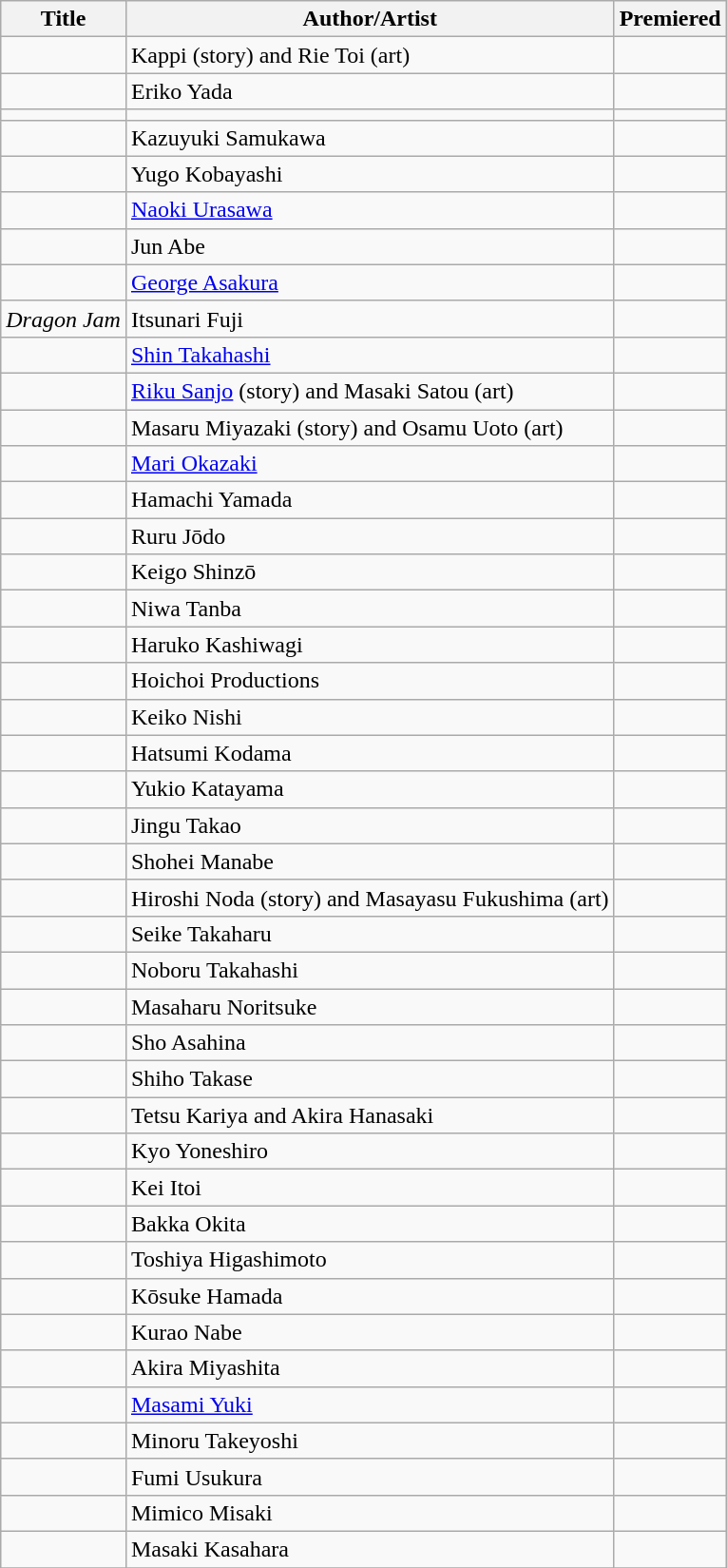<table class="wikitable sortable">
<tr>
<th>Title</th>
<th>Author/Artist</th>
<th>Premiered</th>
</tr>
<tr>
<td></td>
<td>Kappi (story) and Rie Toi (art)</td>
<td></td>
</tr>
<tr>
<td></td>
<td>Eriko Yada</td>
<td></td>
</tr>
<tr>
<td></td>
<td></td>
<td></td>
</tr>
<tr>
<td></td>
<td>Kazuyuki Samukawa</td>
<td></td>
</tr>
<tr>
<td></td>
<td>Yugo Kobayashi</td>
<td></td>
</tr>
<tr>
<td></td>
<td><a href='#'>Naoki Urasawa</a></td>
<td></td>
</tr>
<tr>
<td></td>
<td>Jun Abe</td>
<td></td>
</tr>
<tr>
<td></td>
<td><a href='#'>George Asakura</a></td>
<td></td>
</tr>
<tr>
<td><em>Dragon Jam</em></td>
<td>Itsunari Fuji</td>
<td></td>
</tr>
<tr>
<td></td>
<td><a href='#'>Shin Takahashi</a></td>
<td></td>
</tr>
<tr>
<td></td>
<td><a href='#'>Riku Sanjo</a> (story) and Masaki Satou (art)</td>
<td></td>
</tr>
<tr>
<td></td>
<td>Masaru Miyazaki (story) and Osamu Uoto (art)</td>
<td></td>
</tr>
<tr>
<td></td>
<td><a href='#'>Mari Okazaki</a></td>
<td></td>
</tr>
<tr>
<td></td>
<td>Hamachi Yamada</td>
<td></td>
</tr>
<tr>
<td></td>
<td>Ruru Jōdo</td>
<td></td>
</tr>
<tr>
<td></td>
<td>Keigo Shinzō</td>
<td></td>
</tr>
<tr>
<td></td>
<td>Niwa Tanba</td>
<td></td>
</tr>
<tr>
<td></td>
<td>Haruko Kashiwagi</td>
<td></td>
</tr>
<tr>
<td></td>
<td>Hoichoi Productions</td>
<td></td>
</tr>
<tr>
<td></td>
<td>Keiko Nishi</td>
<td></td>
</tr>
<tr>
<td></td>
<td>Hatsumi Kodama</td>
<td></td>
</tr>
<tr>
<td></td>
<td>Yukio Katayama</td>
<td></td>
</tr>
<tr>
<td></td>
<td>Jingu Takao</td>
<td></td>
</tr>
<tr>
<td></td>
<td>Shohei Manabe</td>
<td></td>
</tr>
<tr>
<td></td>
<td>Hiroshi Noda (story) and Masayasu Fukushima (art)</td>
<td></td>
</tr>
<tr>
<td></td>
<td>Seike Takaharu</td>
<td></td>
</tr>
<tr>
<td></td>
<td>Noboru Takahashi</td>
<td></td>
</tr>
<tr>
<td></td>
<td>Masaharu Noritsuke</td>
<td></td>
</tr>
<tr>
<td></td>
<td>Sho Asahina</td>
<td></td>
</tr>
<tr>
<td></td>
<td>Shiho Takase</td>
<td></td>
</tr>
<tr>
<td></td>
<td>Tetsu Kariya and Akira Hanasaki</td>
<td></td>
</tr>
<tr>
<td></td>
<td>Kyo Yoneshiro</td>
<td></td>
</tr>
<tr>
<td></td>
<td>Kei Itoi</td>
<td></td>
</tr>
<tr>
<td></td>
<td>Bakka Okita</td>
<td></td>
</tr>
<tr>
<td></td>
<td>Toshiya Higashimoto</td>
<td></td>
</tr>
<tr>
<td></td>
<td>Kōsuke Hamada</td>
<td></td>
</tr>
<tr>
<td></td>
<td>Kurao Nabe</td>
<td></td>
</tr>
<tr>
<td></td>
<td>Akira Miyashita</td>
<td></td>
</tr>
<tr>
<td></td>
<td><a href='#'>Masami Yuki</a></td>
<td></td>
</tr>
<tr>
<td></td>
<td>Minoru Takeyoshi</td>
<td></td>
</tr>
<tr>
<td></td>
<td>Fumi Usukura</td>
<td></td>
</tr>
<tr>
<td></td>
<td>Mimico Misaki</td>
<td></td>
</tr>
<tr>
<td></td>
<td>Masaki Kasahara</td>
<td></td>
</tr>
<tr>
</tr>
</table>
